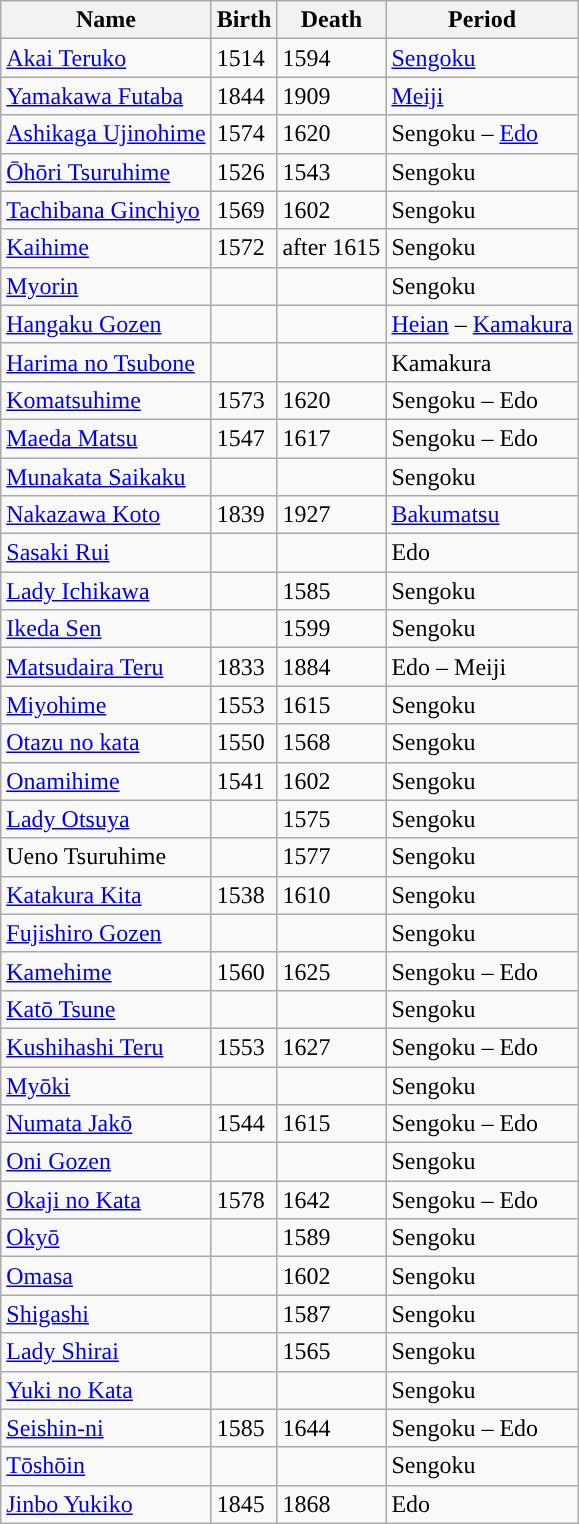<table class="wikitable sortable">
<tr>
<th>Name</th>
<th>Birth</th>
<th>Death</th>
<th>Period</th>
</tr>
<tr>
<td><a href='#'>Akai Teruko</a></td>
<td>1514</td>
<td>1594</td>
<td data-sort-value="40"><a href='#'>Sengoku</a></td>
</tr>
<tr>
<td><a href='#'>Yamakawa Futaba</a></td>
<td>1844</td>
<td>1909</td>
<td data-sort-value="90"><a href='#'>Meiji</a></td>
</tr>
<tr>
<td><a href='#'>Ashikaga Ujinohime</a></td>
<td>1574</td>
<td>1620</td>
<td data-sort-value="60">Sengoku – <a href='#'>Edo</a></td>
</tr>
<tr>
<td><a href='#'>Ōhōri Tsuruhime</a></td>
<td>1526</td>
<td>1543</td>
<td data-sort-value="40">Sengoku</td>
</tr>
<tr>
<td><a href='#'>Tachibana Ginchiyo</a></td>
<td>1569</td>
<td>1602</td>
<td data-sort-value="40">Sengoku</td>
</tr>
<tr>
<td><a href='#'>Kaihime</a></td>
<td>1572</td>
<td data-sort-value="1615">after 1615</td>
<td data-sort-value="40">Sengoku</td>
</tr>
<tr>
<td><a href='#'>Myorin</a></td>
<td></td>
<td></td>
<td data-sort-value="40">Sengoku</td>
</tr>
<tr>
<td><a href='#'>Hangaku Gozen</a></td>
<td></td>
<td></td>
<td data-sort-value="20"><a href='#'>Heian</a> – <a href='#'>Kamakura</a></td>
</tr>
<tr>
<td><a href='#'>Harima no Tsubone</a></td>
<td></td>
<td></td>
<td data-sort-value="30">Kamakura</td>
</tr>
<tr>
<td><a href='#'>Komatsuhime</a></td>
<td>1573</td>
<td>1620</td>
<td data-sort-value="50">Sengoku – Edo</td>
</tr>
<tr>
<td><a href='#'>Maeda Matsu</a></td>
<td>1547</td>
<td>1617</td>
<td data-sort-value="50">Sengoku – Edo</td>
</tr>
<tr>
<td><a href='#'>Munakata Saikaku</a></td>
<td></td>
<td></td>
<td data-sort-value="40">Sengoku</td>
</tr>
<tr>
<td><a href='#'>Nakazawa Koto</a></td>
<td>1839</td>
<td>1927</td>
<td data-sort-value="80"><a href='#'>Bakumatsu</a></td>
</tr>
<tr>
<td><a href='#'>Sasaki Rui</a></td>
<td></td>
<td></td>
<td data-sort-value="60">Edo</td>
</tr>
<tr>
<td><a href='#'>Lady Ichikawa</a></td>
<td></td>
<td>1585</td>
<td data-sort-value="40">Sengoku</td>
</tr>
<tr>
<td><a href='#'>Ikeda Sen</a></td>
<td></td>
<td>1599</td>
<td data-sort-value="40">Sengoku</td>
</tr>
<tr>
<td><a href='#'>Matsudaira Teru</a></td>
<td>1833</td>
<td>1884</td>
<td data-sort-value="70">Edo – Meiji</td>
</tr>
<tr>
<td><a href='#'>Miyohime</a></td>
<td>1553</td>
<td>1615</td>
<td data-sort-value="40">Sengoku</td>
</tr>
<tr>
<td><a href='#'>Otazu no kata</a></td>
<td>1550</td>
<td>1568</td>
<td data-sort-value="40">Sengoku</td>
</tr>
<tr>
<td><a href='#'>Onamihime</a></td>
<td>1541</td>
<td>1602</td>
<td data-sort-value="40">Sengoku</td>
</tr>
<tr>
<td><a href='#'>Lady Otsuya</a></td>
<td></td>
<td>1575</td>
<td data-sort-value="40">Sengoku</td>
</tr>
<tr>
<td>Ueno Tsuruhime</td>
<td></td>
<td>1577</td>
<td data-sort-value="40">Sengoku</td>
</tr>
<tr>
<td><a href='#'>Katakura Kita</a></td>
<td>1538</td>
<td>1610</td>
<td data-sort-value="40">Sengoku</td>
</tr>
<tr>
<td><a href='#'>Fujishiro Gozen</a></td>
<td></td>
<td></td>
<td data-sort-value="40">Sengoku</td>
</tr>
<tr>
<td><a href='#'>Kamehime</a></td>
<td>1560</td>
<td>1625</td>
<td data-sort-value="50">Sengoku – Edo</td>
</tr>
<tr>
<td><a href='#'>Katō Tsune</a></td>
<td></td>
<td></td>
<td data-sort-value="40">Sengoku</td>
</tr>
<tr>
<td><a href='#'>Kushihashi Teru</a></td>
<td>1553</td>
<td>1627</td>
<td data-sort-value="50">Sengoku – Edo</td>
</tr>
<tr>
<td><a href='#'>Myōki</a></td>
<td></td>
<td></td>
<td data-sort-value="40">Sengoku</td>
</tr>
<tr>
<td><a href='#'>Numata Jakō</a></td>
<td>1544</td>
<td>1615</td>
<td data-sort-value="50">Sengoku – Edo</td>
</tr>
<tr>
<td><a href='#'>Oni Gozen</a></td>
<td></td>
<td></td>
<td data-sort-value="40">Sengoku</td>
</tr>
<tr>
<td><a href='#'>Okaji no Kata</a></td>
<td>1578</td>
<td>1642</td>
<td data-sort-value="50">Sengoku – Edo</td>
</tr>
<tr>
<td><a href='#'>Okyō</a></td>
<td></td>
<td>1589</td>
<td data-sort-value="40">Sengoku</td>
</tr>
<tr>
<td><a href='#'>Omasa</a></td>
<td></td>
<td>1602</td>
<td data-sort-value="40">Sengoku</td>
</tr>
<tr>
<td><a href='#'>Shigashi</a></td>
<td></td>
<td>1587</td>
<td data-sort-value="40">Sengoku</td>
</tr>
<tr>
<td><a href='#'>Lady Shirai</a></td>
<td></td>
<td>1565</td>
<td data-sort-value="40">Sengoku</td>
</tr>
<tr>
<td><a href='#'>Yuki no Kata</a></td>
<td></td>
<td></td>
<td data-sort-value="40">Sengoku</td>
</tr>
<tr>
<td><a href='#'>Seishin-ni</a></td>
<td>1585</td>
<td>1644</td>
<td data-sort-value="50">Sengoku – Edo</td>
</tr>
<tr>
<td><a href='#'>Tōshōin</a></td>
<td></td>
<td></td>
<td data-sort-value="40">Sengoku</td>
</tr>
<tr>
<td><a href='#'>Jinbo Yukiko</a></td>
<td>1845</td>
<td>1868</td>
<td data-sort-value="60">Edo</td>
</tr>
</table>
